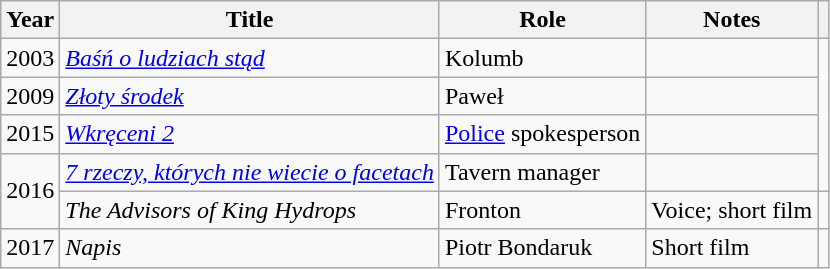<table class="wikitable plainrowheaders sortable">
<tr>
<th scope="col">Year</th>
<th scope="col">Title</th>
<th scope="col">Role</th>
<th scope="col" class="unsortable">Notes</th>
<th scope="col" class="unsortable"></th>
</tr>
<tr>
<td>2003</td>
<td><em><a href='#'>Baśń o ludziach stąd</a></em></td>
<td>Kolumb</td>
<td></td>
<td rowspan=4></td>
</tr>
<tr>
<td>2009</td>
<td><em><a href='#'>Złoty środek</a></em></td>
<td>Paweł</td>
<td></td>
</tr>
<tr>
<td>2015</td>
<td><em><a href='#'>Wkręceni 2</a></em></td>
<td><a href='#'>Police</a> spokesperson</td>
<td></td>
</tr>
<tr>
<td rowspan=2>2016</td>
<td><em><a href='#'>7 rzeczy, których nie wiecie o facetach</a></em></td>
<td>Tavern manager</td>
<td></td>
</tr>
<tr>
<td><em>The Advisors of King Hydrops</em></td>
<td>Fronton</td>
<td>Voice; short film</td>
<td></td>
</tr>
<tr>
<td>2017</td>
<td><em>Napis</em></td>
<td>Piotr Bondaruk</td>
<td>Short film</td>
<td></td>
</tr>
</table>
